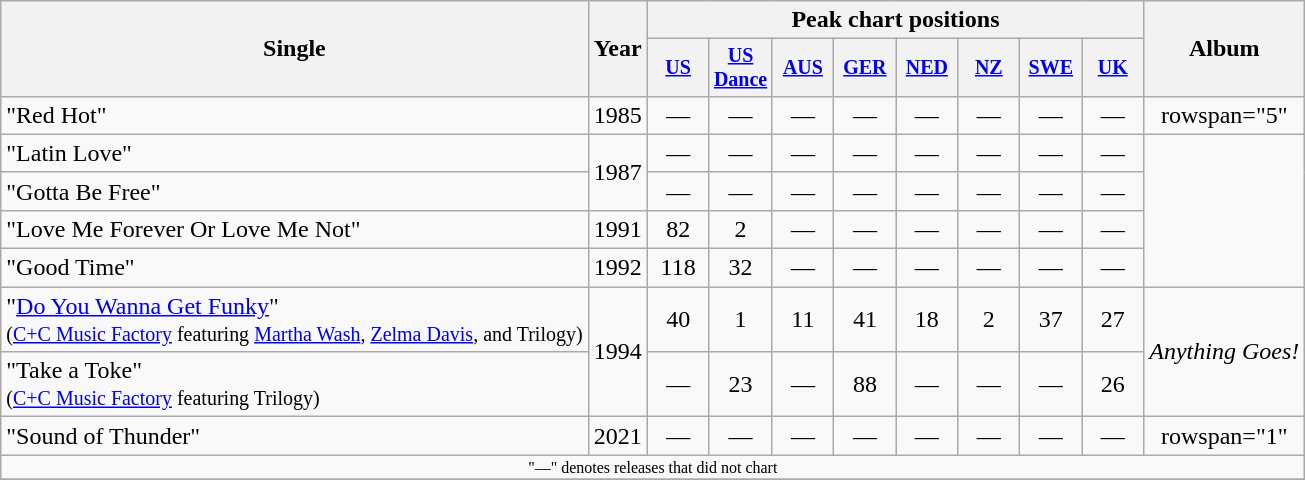<table class="wikitable" style="text-align:center;">
<tr>
<th rowspan="2">Single</th>
<th rowspan="2">Year</th>
<th colspan="8">Peak chart positions</th>
<th rowspan="2">Album</th>
</tr>
<tr style="font-size:smaller;">
<th width="35"><a href='#'>US</a><br></th>
<th width="35"><a href='#'>US<br>Dance</a><br></th>
<th width="35"><a href='#'>AUS</a><br></th>
<th width="35"><a href='#'>GER</a><br></th>
<th width="35"><a href='#'>NED</a><br></th>
<th width="35"><a href='#'>NZ</a><br></th>
<th width="35"><a href='#'>SWE</a><br></th>
<th width="35"><a href='#'>UK</a></th>
</tr>
<tr>
<td align="left">"Red Hot"</td>
<td>1985</td>
<td>—</td>
<td>—</td>
<td>—</td>
<td>—</td>
<td>—</td>
<td>—</td>
<td>—</td>
<td>—</td>
<td>rowspan="5" </td>
</tr>
<tr>
<td align="left">"Latin Love"</td>
<td rowspan="2">1987</td>
<td>—</td>
<td>—</td>
<td>—</td>
<td>—</td>
<td>—</td>
<td>—</td>
<td>—</td>
<td>—</td>
</tr>
<tr>
<td align="left">"Gotta Be Free"</td>
<td>—</td>
<td>—</td>
<td>—</td>
<td>—</td>
<td>—</td>
<td>—</td>
<td>—</td>
<td>—</td>
</tr>
<tr>
<td align="left">"Love Me Forever Or Love Me Not"</td>
<td>1991</td>
<td>82</td>
<td>2</td>
<td>—</td>
<td>—</td>
<td>—</td>
<td>—</td>
<td>—</td>
<td>—</td>
</tr>
<tr>
<td align="left">"Good Time"</td>
<td>1992</td>
<td>118</td>
<td>32</td>
<td>—</td>
<td>—</td>
<td>—</td>
<td>—</td>
<td>—</td>
<td>—</td>
</tr>
<tr>
<td align="left">"<a href='#'>Do You Wanna Get Funky</a>"<br><small>(<a href='#'>C+C Music Factory</a> featuring <a href='#'>Martha Wash</a>, <a href='#'>Zelma Davis</a>, and Trilogy)</small></td>
<td rowspan="2">1994</td>
<td>40</td>
<td>1</td>
<td>11</td>
<td>41</td>
<td>18</td>
<td>2</td>
<td>37</td>
<td>27</td>
<td align="left" rowspan="2"><em>Anything Goes!</em></td>
</tr>
<tr>
<td align="left">"Take a Toke"<br><small>(<a href='#'>C+C Music Factory</a> featuring Trilogy)</small></td>
<td>—</td>
<td>23</td>
<td>—</td>
<td>88</td>
<td>—</td>
<td>—</td>
<td>—</td>
<td>26</td>
</tr>
<tr>
<td align="left">"Sound of Thunder"</td>
<td>2021</td>
<td>—</td>
<td>—</td>
<td>—</td>
<td>—</td>
<td>—</td>
<td>—</td>
<td>—</td>
<td>—</td>
<td>rowspan="1" </td>
</tr>
<tr>
<td colspan="20" style="font-size:8pt">"—" denotes releases that did not chart</td>
</tr>
<tr>
</tr>
</table>
